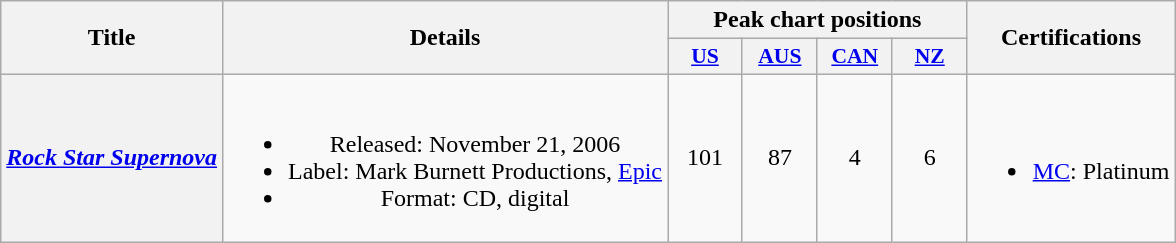<table class="wikitable plainrowheaders" style="text-align:center;">
<tr>
<th scope="col" rowspan="2">Title</th>
<th scope="col" rowspan="2">Details</th>
<th scope="col" colspan="4">Peak chart positions</th>
<th scope="col" rowspan="2">Certifications</th>
</tr>
<tr>
<th scope="col" style="width:3em;font-size:90%;"><a href='#'>US</a><br></th>
<th scope="col" style="width:3em;font-size:90%;"><a href='#'>AUS</a><br></th>
<th scope="col" style="width:3em;font-size:90%;"><a href='#'>CAN</a><br></th>
<th scope="col" style="width:3em;font-size:90%;"><a href='#'>NZ</a><br></th>
</tr>
<tr>
<th scope="row"><em><a href='#'>Rock Star Supernova</a></em></th>
<td><br><ul><li>Released: November 21, 2006</li><li>Label: Mark Burnett Productions, <a href='#'>Epic</a></li><li>Format: CD, digital</li></ul></td>
<td>101</td>
<td>87</td>
<td>4</td>
<td>6</td>
<td><br><ul><li><a href='#'>MC</a>: Platinum</li></ul></td>
</tr>
</table>
